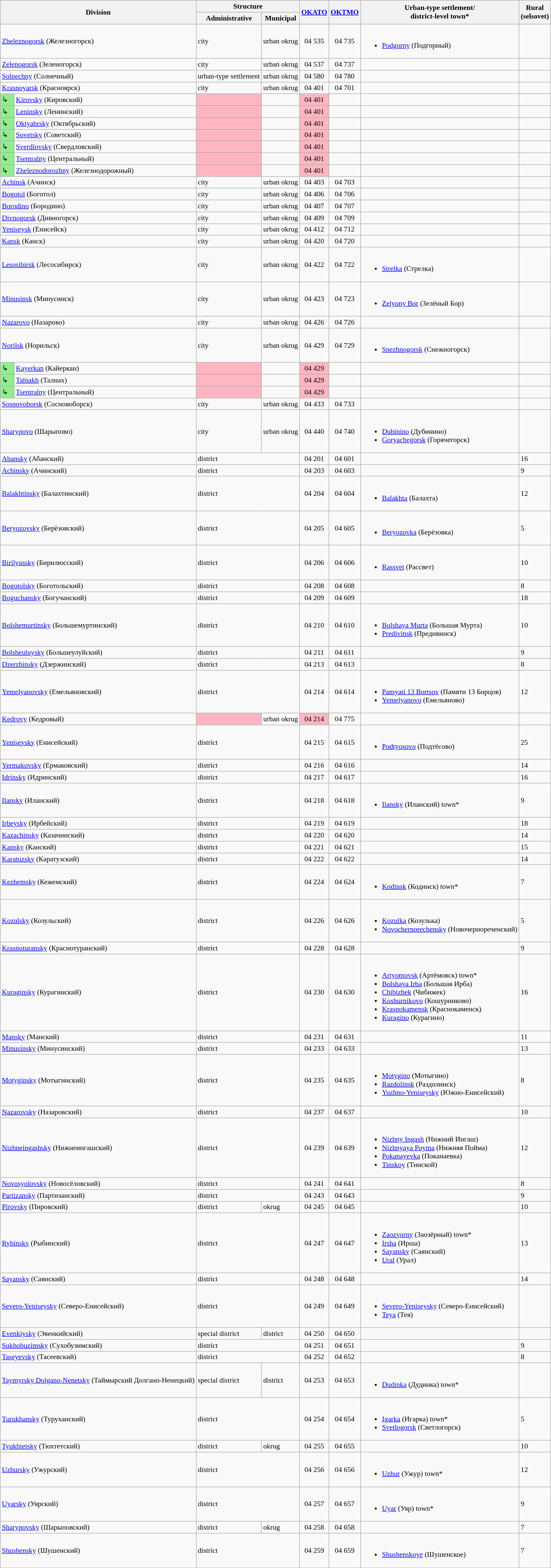<table class="wikitable" style="padding: 24em 0; border: 1px #aaa solid; border-collapse: collapse; font-size: 90%;">
<tr>
<th colspan="2" rowspan="2">Division</th>
<th colspan="2">Structure</th>
<th rowspan="2"><a href='#'>OKATO</a></th>
<th rowspan="2"><a href='#'>OKTMO</a></th>
<th rowspan="2">Urban-type settlement/<br>district-level town*</th>
<th rowspan="2">Rural<br>(selsovet)</th>
</tr>
<tr>
<th>Administrative</th>
<th>Municipal</th>
</tr>
<tr>
<td colspan="2"><a href='#'>Zheleznogorsk</a> (Железногорск)</td>
<td>city </td>
<td>urban okrug</td>
<td align="center">04 535</td>
<td align="center">04 735</td>
<td><br><ul><li><a href='#'>Podgorny</a> (Подгорный)</li></ul></td>
<td></td>
</tr>
<tr>
<td colspan="2"><a href='#'>Zelenogorsk</a> (Зеленогорск)</td>
<td>city </td>
<td>urban okrug</td>
<td align="center">04 537</td>
<td align="center">04 737</td>
<td></td>
<td></td>
</tr>
<tr>
<td colspan="2"><a href='#'>Solnechny</a> (Солнечный)</td>
<td>urban-type settlement </td>
<td>urban okrug</td>
<td align="center">04 580</td>
<td align="center">04 780</td>
<td></td>
<td></td>
</tr>
<tr>
<td colspan="2"><a href='#'>Krasnoyarsk</a> (Красноярск)</td>
<td>city</td>
<td>urban okrug</td>
<td align="center">04 401</td>
<td align="center">04 701</td>
<td></td>
<td></td>
</tr>
<tr>
<td bgcolor="lightgreen">↳</td>
<td><a href='#'>Kirovsky</a> (Кировский)</td>
<td bgcolor="lightpink"></td>
<td></td>
<td bgcolor="lightpink" align="center">04 401</td>
<td></td>
<td></td>
<td></td>
</tr>
<tr>
<td bgcolor="lightgreen">↳</td>
<td><a href='#'>Leninsky</a> (Ленинский)</td>
<td bgcolor="lightpink"></td>
<td></td>
<td bgcolor="lightpink" align="center">04 401</td>
<td></td>
<td></td>
<td></td>
</tr>
<tr>
<td bgcolor="lightgreen">↳</td>
<td><a href='#'>Oktyabrsky</a> (Октябрьский)</td>
<td bgcolor="lightpink"></td>
<td></td>
<td bgcolor="lightpink" align="center">04 401</td>
<td></td>
<td></td>
<td></td>
</tr>
<tr>
<td bgcolor="lightgreen">↳</td>
<td><a href='#'>Sovetsky</a> (Советский)</td>
<td bgcolor="lightpink"></td>
<td></td>
<td bgcolor="lightpink" align="center">04 401</td>
<td></td>
<td></td>
<td></td>
</tr>
<tr>
<td bgcolor="lightgreen">↳</td>
<td><a href='#'>Sverdlovsky</a> (Свердловский)</td>
<td bgcolor="lightpink"></td>
<td></td>
<td bgcolor="lightpink" align="center">04 401</td>
<td></td>
<td></td>
<td></td>
</tr>
<tr>
<td bgcolor="lightgreen">↳</td>
<td><a href='#'>Tsentralny</a> (Центральный)</td>
<td bgcolor="lightpink"></td>
<td></td>
<td bgcolor="lightpink" align="center">04 401</td>
<td></td>
<td></td>
<td></td>
</tr>
<tr>
<td bgcolor="lightgreen">↳</td>
<td><a href='#'>Zheleznodorozhny</a> (Железнодорожный)</td>
<td bgcolor="lightpink"></td>
<td></td>
<td bgcolor="lightpink" align="center">04 401</td>
<td></td>
<td></td>
<td></td>
</tr>
<tr>
<td colspan="2"><a href='#'>Achinsk</a> (Ачинск)</td>
<td>city</td>
<td>urban okrug</td>
<td align="center">04 403</td>
<td align="center">04 703</td>
<td></td>
<td></td>
</tr>
<tr>
<td colspan="2"><a href='#'>Bogotol</a> (Боготол)</td>
<td>city</td>
<td>urban okrug</td>
<td align="center">04 406</td>
<td align="center">04 706</td>
<td></td>
<td></td>
</tr>
<tr>
<td colspan="2"><a href='#'>Borodino</a> (Бородино)</td>
<td>city</td>
<td>urban okrug</td>
<td align="center">04 407</td>
<td align="center">04 707</td>
<td></td>
<td></td>
</tr>
<tr>
<td colspan="2"><a href='#'>Divnogorsk</a> (Дивногорск)</td>
<td>city</td>
<td>urban okrug</td>
<td align="center">04 409</td>
<td align="center">04 709</td>
<td></td>
<td></td>
</tr>
<tr>
<td colspan="2"><a href='#'>Yeniseysk</a> (Енисейск)</td>
<td>city</td>
<td>urban okrug</td>
<td align="center">04 412</td>
<td align="center">04 712</td>
<td></td>
<td></td>
</tr>
<tr>
<td colspan="2"><a href='#'>Kansk</a> (Канск)</td>
<td>city</td>
<td>urban okrug</td>
<td align="center">04 420</td>
<td align="center">04 720</td>
<td></td>
<td></td>
</tr>
<tr>
<td colspan="2"><a href='#'>Lesosibirsk</a> (Лесосибирск)</td>
<td>city</td>
<td>urban okrug</td>
<td align="center">04 422</td>
<td align="center">04 722</td>
<td><br><ul><li><a href='#'>Strelka</a> (Стрелка)</li></ul></td>
<td></td>
</tr>
<tr>
<td colspan="2"><a href='#'>Minusinsk</a> (Минусинск)</td>
<td>city</td>
<td>urban okrug</td>
<td align="center">04 423</td>
<td align="center">04 723</td>
<td><br><ul><li><a href='#'>Zelyony Bor</a> (Зелёный Бор)</li></ul></td>
<td></td>
</tr>
<tr>
<td colspan="2"><a href='#'>Nazarovo</a> (Назарово)</td>
<td>city</td>
<td>urban okrug</td>
<td align="center">04 426</td>
<td align="center">04 726</td>
<td></td>
<td></td>
</tr>
<tr>
<td colspan="2"><a href='#'>Norilsk</a> (Норильск)</td>
<td>city</td>
<td>urban okrug</td>
<td align="center">04 429</td>
<td align="center">04 729</td>
<td><br><ul><li><a href='#'>Snezhnogorsk</a> (Снежногорск)</li></ul></td>
<td></td>
</tr>
<tr>
<td bgcolor="lightgreen">↳</td>
<td><a href='#'>Kayerkan</a> (Кайеркан)</td>
<td bgcolor="lightpink"></td>
<td></td>
<td bgcolor="lightpink" align="center">04 429</td>
<td></td>
<td></td>
<td></td>
</tr>
<tr>
<td bgcolor="lightgreen">↳</td>
<td><a href='#'>Talnakh</a> (Талнах)</td>
<td bgcolor="lightpink"></td>
<td></td>
<td bgcolor="lightpink" align="center">04 429</td>
<td></td>
<td></td>
<td></td>
</tr>
<tr>
<td bgcolor="lightgreen">↳</td>
<td><a href='#'>Tsentralny</a> (Центральный)</td>
<td bgcolor="lightpink"></td>
<td></td>
<td bgcolor="lightpink" align="center">04 429</td>
<td></td>
<td></td>
<td></td>
</tr>
<tr>
<td colspan="2"><a href='#'>Sosnovoborsk</a> (Сосновоборск)</td>
<td>city</td>
<td>urban okrug</td>
<td align="center">04 433</td>
<td align="center">04 733</td>
<td></td>
<td></td>
</tr>
<tr>
<td colspan="2"><a href='#'>Sharypovo</a> (Шарыпово)</td>
<td>city</td>
<td>urban okrug</td>
<td align="center">04 440</td>
<td align="center">04 740</td>
<td><br><ul><li><a href='#'>Dubinino</a> (Дубинино)</li><li><a href='#'>Goryachegorsk</a> (Горячегорск)</li></ul></td>
<td></td>
</tr>
<tr>
<td colspan="2"><a href='#'>Abansky</a> (Абанский)</td>
<td colspan="2">district</td>
<td align="center">04 201</td>
<td align="center">04 601</td>
<td></td>
<td>16</td>
</tr>
<tr>
<td colspan="2"><a href='#'>Achinsky</a> (Ачинский)</td>
<td colspan="2">district</td>
<td align="center">04 203</td>
<td align="center">04 603</td>
<td></td>
<td>9</td>
</tr>
<tr>
<td colspan="2"><a href='#'>Balakhtinsky</a> (Балахтинский)</td>
<td colspan="2">district</td>
<td align="center">04 204</td>
<td align="center">04 604</td>
<td><br><ul><li><a href='#'>Balakhta</a> (Балахта)</li></ul></td>
<td>12</td>
</tr>
<tr>
<td colspan="2"><a href='#'>Beryozovsky</a> (Берёзовский)</td>
<td colspan="2">district</td>
<td align="center">04 205</td>
<td align="center">04 605</td>
<td><br><ul><li><a href='#'>Beryozovka</a> (Берёзовка)</li></ul></td>
<td>5</td>
</tr>
<tr>
<td colspan="2"><a href='#'>Birilyussky</a> (Бирилюсский)</td>
<td colspan="2">district</td>
<td align="center">04 206</td>
<td align="center">04 606</td>
<td><br><ul><li><a href='#'>Rassvet</a> (Рассвет)</li></ul></td>
<td>10</td>
</tr>
<tr>
<td colspan="2"><a href='#'>Bogotolsky</a> (Боготольский)</td>
<td colspan="2">district</td>
<td align="center">04 208</td>
<td align="center">04 608</td>
<td></td>
<td>8</td>
</tr>
<tr>
<td colspan="2"><a href='#'>Boguchansky</a> (Богучанский)</td>
<td colspan="2">district</td>
<td align="center">04 209</td>
<td align="center">04 609</td>
<td></td>
<td>18</td>
</tr>
<tr>
<td colspan="2"><a href='#'>Bolshemurtinsky</a> (Большемуртинский)</td>
<td colspan="2">district</td>
<td align="center">04 210</td>
<td align="center">04 610</td>
<td><br><ul><li><a href='#'>Bolshaya Murta</a> (Большая Мурта)</li><li><a href='#'>Predivinsk</a> (Предивинск)</li></ul></td>
<td>10</td>
</tr>
<tr>
<td colspan="2"><a href='#'>Bolsheuluysky</a> (Большеулуйский)</td>
<td colspan="2">district</td>
<td align="center">04 211</td>
<td align="center">04 611</td>
<td></td>
<td>9</td>
</tr>
<tr>
<td colspan="2"><a href='#'>Dzerzhinsky</a> (Дзержинский)</td>
<td colspan="2">district</td>
<td align="center">04 213</td>
<td align="center">04 613</td>
<td></td>
<td>8</td>
</tr>
<tr>
<td colspan="2"><a href='#'>Yemelyanovsky</a> (Емельяновский)</td>
<td colspan="2">district</td>
<td align="center">04 214</td>
<td align="center">04 614</td>
<td><br><ul><li><a href='#'>Pamyati 13 Bortsov</a> (Памяти 13 Борцов)</li><li><a href='#'>Yemelyanovo</a> (Емельяново)</li></ul></td>
<td>12</td>
</tr>
<tr>
<td colspan="2"><a href='#'>Kedrovy</a> (Кедровый)</td>
<td bgcolor="lightpink"></td>
<td>urban okrug</td>
<td bgcolor="lightpink" align="center">04 214</td>
<td align="center">04 775</td>
<td></td>
<td></td>
</tr>
<tr>
<td colspan="2"><a href='#'>Yeniseysky</a> (Енисейский)</td>
<td colspan="2">district</td>
<td align="center">04 215</td>
<td align="center">04 615</td>
<td><br><ul><li><a href='#'>Podtyosovo</a> (Подтёсово)</li></ul></td>
<td>25</td>
</tr>
<tr>
<td colspan="2"><a href='#'>Yermakovsky</a> (Ермаковский)</td>
<td colspan="2">district</td>
<td align="center">04 216</td>
<td align="center">04 616</td>
<td></td>
<td>14</td>
</tr>
<tr>
<td colspan="2"><a href='#'>Idrinsky</a> (Идринский)</td>
<td colspan="2">district</td>
<td align="center">04 217</td>
<td align="center">04 617</td>
<td></td>
<td>16</td>
</tr>
<tr>
<td colspan="2"><a href='#'>Ilansky</a> (Иланский)</td>
<td colspan="2">district</td>
<td align="center">04 218</td>
<td align="center">04 618</td>
<td><br><ul><li><a href='#'>Ilansky</a> (Иланский) town*</li></ul></td>
<td>9</td>
</tr>
<tr>
<td colspan="2"><a href='#'>Irbeysky</a> (Ирбейский)</td>
<td colspan="2">district</td>
<td align="center">04 219</td>
<td align="center">04 619</td>
<td></td>
<td>18</td>
</tr>
<tr>
<td colspan="2"><a href='#'>Kazachinsky</a> (Казачинский)</td>
<td colspan="2">district</td>
<td align="center">04 220</td>
<td align="center">04 620</td>
<td></td>
<td>14</td>
</tr>
<tr>
<td colspan="2"><a href='#'>Kansky</a> (Канский)</td>
<td colspan="2">district</td>
<td align="center">04 221</td>
<td align="center">04 621</td>
<td></td>
<td>15</td>
</tr>
<tr>
<td colspan="2"><a href='#'>Karatuzsky</a> (Каратузский)</td>
<td colspan="2">district</td>
<td align="center">04 222</td>
<td align="center">04 622</td>
<td></td>
<td>14</td>
</tr>
<tr>
<td colspan="2"><a href='#'>Kezhemsky</a> (Кежемский)</td>
<td colspan="2">district</td>
<td align="center">04 224</td>
<td align="center">04 624</td>
<td><br><ul><li><a href='#'>Kodinsk</a> (Кодинск) town*</li></ul></td>
<td>7</td>
</tr>
<tr>
<td colspan="2"><a href='#'>Kozulsky</a> (Козульский)</td>
<td colspan="2">district</td>
<td align="center">04 226</td>
<td align="center">04 626</td>
<td><br><ul><li><a href='#'>Kozulka</a> (Козулька)</li><li><a href='#'>Novochernorechensky</a> (Новочернореченский)</li></ul></td>
<td>5</td>
</tr>
<tr>
<td colspan="2"><a href='#'>Krasnoturansky</a> (Краснотуранский)</td>
<td colspan="2">district</td>
<td align="center">04 228</td>
<td align="center">04 628</td>
<td></td>
<td>9</td>
</tr>
<tr>
<td colspan="2"><a href='#'>Kuraginsky</a> (Курагинский)</td>
<td colspan="2">district</td>
<td align="center">04 230</td>
<td align="center">04 630</td>
<td><br><ul><li><a href='#'>Artyomovsk</a> (Артёмовск) town*</li><li><a href='#'>Bolshaya Irba</a> (Большая Ирба)</li><li><a href='#'>Chibizhek</a> (Чибижек)</li><li><a href='#'>Koshurnikovo</a> (Кошурниково)</li><li><a href='#'>Krasnokamensk</a> (Краснокаменск)</li><li><a href='#'>Kuragino</a> (Курагино)</li></ul></td>
<td>16</td>
</tr>
<tr>
<td colspan="2"><a href='#'>Mansky</a> (Манский)</td>
<td colspan="2">district</td>
<td align="center">04 231</td>
<td align="center">04 631</td>
<td></td>
<td>11</td>
</tr>
<tr>
<td colspan="2"><a href='#'>Minusinsky</a> (Минусинский)</td>
<td colspan="2">district</td>
<td align="center">04 233</td>
<td align="center">04 633</td>
<td></td>
<td>13</td>
</tr>
<tr>
<td colspan="2"><a href='#'>Motyginsky</a> (Мотыгинский)</td>
<td colspan="2">district</td>
<td align="center">04 235</td>
<td align="center">04 635</td>
<td><br><ul><li><a href='#'>Motygino</a> (Мотыгино)</li><li><a href='#'>Razdolinsk</a> (Раздолинск)</li><li><a href='#'>Yuzhno-Yeniseysky</a> (Южно-Енисейский)</li></ul></td>
<td>8</td>
</tr>
<tr>
<td colspan="2"><a href='#'>Nazarovsky</a> (Назаровский)</td>
<td colspan="2">district</td>
<td align="center">04 237</td>
<td align="center">04 637</td>
<td></td>
<td>10</td>
</tr>
<tr>
<td colspan="2"><a href='#'>Nizhneingashsky</a> (Нижнеингашский)</td>
<td colspan="2">district</td>
<td align="center">04 239</td>
<td align="center">04 639</td>
<td><br><ul><li><a href='#'>Nizhny Ingash</a> (Нижний Ингаш)</li><li><a href='#'>Nizhnyaya Poyma</a> (Нижняя Пойма)</li><li><a href='#'>Pokanayevka</a> (Поканаевка)</li><li><a href='#'>Tinskoy</a> (Тинской)</li></ul></td>
<td>12</td>
</tr>
<tr>
<td colspan="2"><a href='#'>Novosyolovsky</a> (Новосёловский)</td>
<td colspan="2">district</td>
<td align="center">04 241</td>
<td align="center">04 641</td>
<td></td>
<td>8</td>
</tr>
<tr>
<td colspan="2"><a href='#'>Partizansky</a> (Партизанский)</td>
<td colspan="2">district</td>
<td align="center">04 243</td>
<td align="center">04 643</td>
<td></td>
<td>9</td>
</tr>
<tr>
<td colspan="2"><a href='#'>Pirovsky</a> (Пировский)</td>
<td>district</td>
<td>okrug</td>
<td align="center">04 245</td>
<td align="center">04 645</td>
<td></td>
<td>10</td>
</tr>
<tr>
<td colspan="2"><a href='#'>Rybinsky</a> (Рыбинский)</td>
<td colspan="2">district</td>
<td align="center">04 247</td>
<td align="center">04 647</td>
<td><br><ul><li><a href='#'>Zaozyorny</a> (Заозёрный) town*</li><li><a href='#'>Irsha</a> (Ирша)</li><li><a href='#'>Sayansky</a> (Саянский)</li><li><a href='#'>Ural</a> (Урал)</li></ul></td>
<td>13</td>
</tr>
<tr>
<td colspan="2"><a href='#'>Sayansky</a> (Саянский)</td>
<td colspan="2">district</td>
<td align="center">04 248</td>
<td align="center">04 648</td>
<td></td>
<td>14</td>
</tr>
<tr>
<td colspan="2"><a href='#'>Severo-Yeniseysky</a> (Северо-Енисейский)</td>
<td colspan="2">district</td>
<td align="center">04 249</td>
<td align="center">04 649</td>
<td><br><ul><li><a href='#'>Severo-Yeniseysky</a> (Северо-Енисейский)</li><li><a href='#'>Teya</a> (Тея)</li></ul></td>
<td></td>
</tr>
<tr>
<td colspan="2"><a href='#'>Evenkiysky</a> (Эвенкийский)</td>
<td>special district</td>
<td>district</td>
<td align="center">04 250</td>
<td align="center">04 650</td>
<td></td>
<td></td>
</tr>
<tr>
<td colspan="2"><a href='#'>Sukhobuzimsky</a> (Сухобузимский)</td>
<td colspan="2">district</td>
<td align="center">04 251</td>
<td align="center">04 651</td>
<td></td>
<td>9</td>
</tr>
<tr>
<td colspan="2"><a href='#'>Taseyevsky</a> (Тасеевский)</td>
<td colspan="2">district</td>
<td align="center">04 252</td>
<td align="center">04 652</td>
<td></td>
<td>8</td>
</tr>
<tr>
<td colspan="2"><a href='#'>Taymyrsky Dolgano-Nenetsky</a> (Таймырский Долгано-Ненецкий)</td>
<td>special district</td>
<td>district</td>
<td align="center">04 253</td>
<td align="center">04 653</td>
<td><br><ul><li><a href='#'>Dudinka</a> (Дудинка) town*</li></ul></td>
<td></td>
</tr>
<tr>
<td colspan="2"><a href='#'>Turukhansky</a> (Туруханский)</td>
<td colspan="2">district</td>
<td align="center">04 254</td>
<td align="center">04 654</td>
<td><br><ul><li><a href='#'>Igarka</a> (Игарка) town*</li><li><a href='#'>Svetlogorsk</a> (Светлогорск)</li></ul></td>
<td>5</td>
</tr>
<tr>
<td colspan="2"><a href='#'>Tyukhtetsky</a> (Тюхтетский)</td>
<td>district</td>
<td>okrug</td>
<td align="center">04 255</td>
<td align="center">04 655</td>
<td></td>
<td>10</td>
</tr>
<tr>
<td colspan="2"><a href='#'>Uzhursky</a> (Ужурский)</td>
<td colspan="2">district</td>
<td align="center">04 256</td>
<td align="center">04 656</td>
<td><br><ul><li><a href='#'>Uzhur</a> (Ужур) town*</li></ul></td>
<td>12</td>
</tr>
<tr>
<td colspan="2"><a href='#'>Uyarsky</a> (Уярский)</td>
<td colspan="2">district</td>
<td align="center">04 257</td>
<td align="center">04 657</td>
<td><br><ul><li><a href='#'>Uyar</a> (Уяр) town*</li></ul></td>
<td>9</td>
</tr>
<tr>
<td colspan="2"><a href='#'>Sharypovsky</a> (Шарыповский)</td>
<td>district</td>
<td>okrug</td>
<td align="center">04 258</td>
<td align="center">04 658</td>
<td></td>
<td>7</td>
</tr>
<tr>
<td colspan="2"><a href='#'>Shushensky</a> (Шушенский)</td>
<td colspan="2">district</td>
<td align="center">04 259</td>
<td align="center">04 659</td>
<td><br><ul><li><a href='#'>Shushenskoye</a> (Шушенское)</li></ul></td>
<td>7</td>
</tr>
</table>
